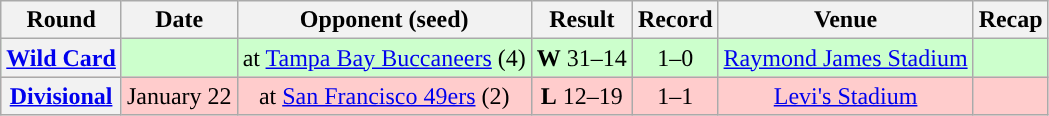<table class="wikitable" style="text-align:center"NFLPrimaryStyle|Dallas Cowboys>
<tr>
<th>Round</th>
<th>Date</th>
<th>Opponent (seed)</th>
<th>Result</th>
<th>Record</th>
<th>Venue</th>
<th>Recap</th>
</tr>
<tr style="background:#cfc">
<th><a href='#'>Wild Card</a></th>
<td></td>
<td>at <a href='#'>Tampa Bay Buccaneers</a> (4)</td>
<td><strong>W</strong> 31–14</td>
<td>1–0</td>
<td><a href='#'>Raymond James Stadium</a></td>
<td></td>
</tr>
<tr style="background:#fcc">
<th><a href='#'>Divisional</a></th>
<td>January 22</td>
<td>at <a href='#'>San Francisco 49ers</a> (2)</td>
<td><strong>L</strong> 12–19</td>
<td>1–1</td>
<td><a href='#'>Levi's Stadium</a></td>
<td></td>
</tr>
</table>
